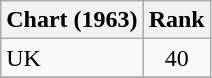<table class="wikitable">
<tr>
<th>Chart (1963)</th>
<th style="text-align:center;">Rank</th>
</tr>
<tr>
<td>UK </td>
<td style="text-align:center;">40</td>
</tr>
<tr>
</tr>
</table>
